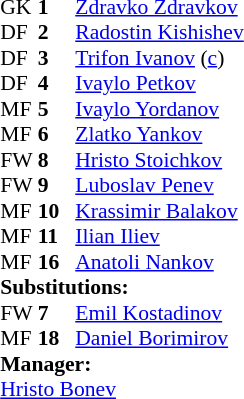<table style="font-size: 90%" cellspacing="0" cellpadding="0" align="center">
<tr>
<th width="25"></th>
<th width="25"></th>
</tr>
<tr>
<td>GK</td>
<td><strong>1</strong></td>
<td><a href='#'>Zdravko Zdravkov</a></td>
</tr>
<tr>
<td>DF</td>
<td><strong>2</strong></td>
<td><a href='#'>Radostin Kishishev</a></td>
</tr>
<tr>
<td>DF</td>
<td><strong>3</strong></td>
<td><a href='#'>Trifon Ivanov</a> (<a href='#'>c</a>)</td>
<td></td>
</tr>
<tr>
<td>DF</td>
<td><strong>4</strong></td>
<td><a href='#'>Ivaylo Petkov</a></td>
</tr>
<tr>
<td>MF</td>
<td><strong>5</strong></td>
<td><a href='#'>Ivaylo Yordanov</a></td>
</tr>
<tr>
<td>MF</td>
<td><strong>6</strong></td>
<td><a href='#'>Zlatko Yankov</a></td>
</tr>
<tr>
<td>FW</td>
<td><strong>8</strong></td>
<td><a href='#'>Hristo Stoichkov</a></td>
<td></td>
</tr>
<tr>
<td>FW</td>
<td><strong>9</strong></td>
<td><a href='#'>Luboslav Penev</a></td>
<td></td>
<td></td>
</tr>
<tr>
<td>MF</td>
<td><strong>10</strong></td>
<td><a href='#'>Krassimir Balakov</a></td>
</tr>
<tr>
<td>MF</td>
<td><strong>11</strong></td>
<td><a href='#'>Ilian Iliev</a></td>
<td></td>
<td></td>
</tr>
<tr>
<td>MF</td>
<td><strong>16</strong></td>
<td><a href='#'>Anatoli Nankov</a></td>
<td></td>
</tr>
<tr>
<td colspan=3><strong>Substitutions:</strong></td>
</tr>
<tr>
<td>FW</td>
<td><strong>7</strong></td>
<td><a href='#'>Emil Kostadinov</a></td>
<td></td>
<td></td>
</tr>
<tr>
<td>MF</td>
<td><strong>18</strong></td>
<td><a href='#'>Daniel Borimirov</a></td>
<td></td>
<td></td>
</tr>
<tr>
<td colspan=3><strong>Manager:</strong></td>
</tr>
<tr>
<td colspan="4"><a href='#'>Hristo Bonev</a></td>
</tr>
</table>
